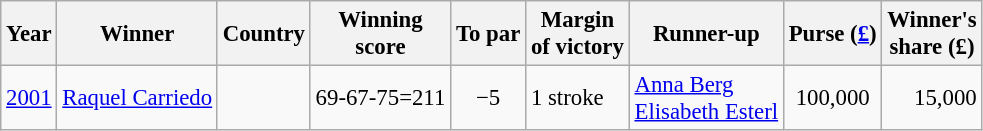<table class=wikitable style="font-size:95%">
<tr>
<th>Year</th>
<th>Winner</th>
<th>Country</th>
<th>Winning<br>score</th>
<th>To par</th>
<th>Margin<br>of victory</th>
<th>Runner-up</th>
<th>Purse (<a href='#'>£</a>)</th>
<th>Winner's<br>share (£)</th>
</tr>
<tr>
<td><a href='#'>2001</a></td>
<td><a href='#'>Raquel Carriedo</a></td>
<td></td>
<td>69-67-75=211</td>
<td align=center>−5</td>
<td>1 stroke</td>
<td> <a href='#'>Anna Berg</a><br> <a href='#'>Elisabeth Esterl</a></td>
<td align=center>100,000</td>
<td align=right>15,000</td>
</tr>
</table>
